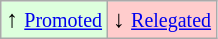<table class="wikitable" align="center">
<tr>
<td style="background:#ddffdd">↑ <small><a href='#'>Promoted</a></small></td>
<td style="background:#ffcccc">↓ <small><a href='#'>Relegated</a></small></td>
</tr>
</table>
